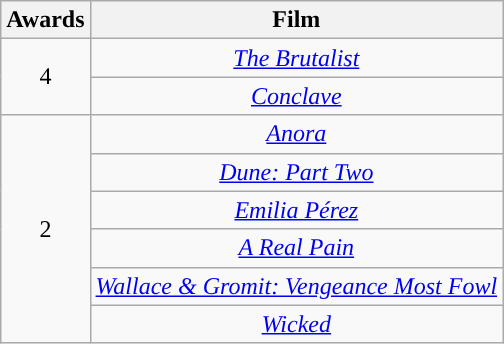<table class="wikitable" style="text-align:center;">
<tr>
<th style="background:">Awards</th>
<th style="background:">Film</th>
</tr>
<tr>
<td rowspan="2">4</td>
<td><em><a href='#'>The Brutalist</a></em></td>
</tr>
<tr>
<td><em><a href='#'>Conclave</a></em></td>
</tr>
<tr>
<td rowspan="6">2</td>
<td><em><a href='#'>Anora</a></em></td>
</tr>
<tr>
<td><em><a href='#'>Dune: Part Two</a></em></td>
</tr>
<tr>
<td><em><a href='#'>Emilia Pérez</a></em></td>
</tr>
<tr>
<td><em><a href='#'>A Real Pain</a></em></td>
</tr>
<tr>
<td><em><a href='#'>Wallace & Gromit: Vengeance Most Fowl</a></em></td>
</tr>
<tr>
<td><em><a href='#'>Wicked</a></em></td>
</tr>
</table>
